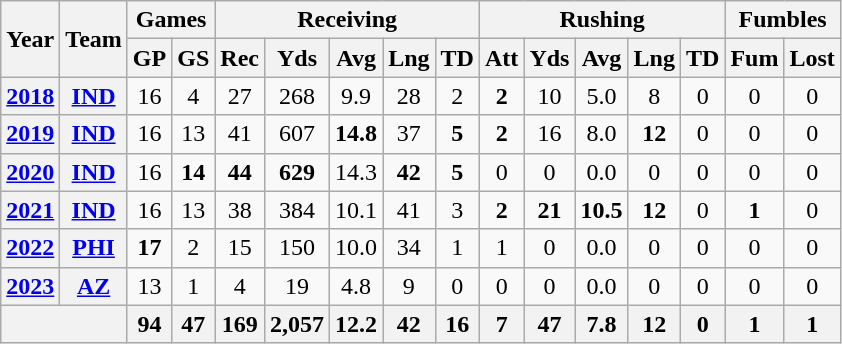<table class="wikitable" style="text-align: center;">
<tr>
<th rowspan="2">Year</th>
<th rowspan="2">Team</th>
<th colspan="2">Games</th>
<th colspan="5">Receiving</th>
<th colspan="5">Rushing</th>
<th colspan="2">Fumbles</th>
</tr>
<tr>
<th>GP</th>
<th>GS</th>
<th>Rec</th>
<th>Yds</th>
<th>Avg</th>
<th>Lng</th>
<th>TD</th>
<th>Att</th>
<th>Yds</th>
<th>Avg</th>
<th>Lng</th>
<th>TD</th>
<th>Fum</th>
<th>Lost</th>
</tr>
<tr>
<th><a href='#'>2018</a></th>
<th><a href='#'>IND</a></th>
<td>16</td>
<td>4</td>
<td>27</td>
<td>268</td>
<td>9.9</td>
<td>28</td>
<td>2</td>
<td><strong>2</strong></td>
<td>10</td>
<td>5.0</td>
<td>8</td>
<td>0</td>
<td>0</td>
<td>0</td>
</tr>
<tr>
<th><a href='#'>2019</a></th>
<th><a href='#'>IND</a></th>
<td>16</td>
<td>13</td>
<td>41</td>
<td>607</td>
<td><strong>14.8</strong></td>
<td>37</td>
<td><strong>5</strong></td>
<td><strong>2</strong></td>
<td>16</td>
<td>8.0</td>
<td><strong>12</strong></td>
<td>0</td>
<td>0</td>
<td>0</td>
</tr>
<tr>
<th><a href='#'>2020</a></th>
<th><a href='#'>IND</a></th>
<td>16</td>
<td><strong>14</strong></td>
<td><strong>44</strong></td>
<td><strong>629</strong></td>
<td>14.3</td>
<td><strong>42</strong></td>
<td><strong>5</strong></td>
<td>0</td>
<td>0</td>
<td>0.0</td>
<td>0</td>
<td>0</td>
<td>0</td>
<td>0</td>
</tr>
<tr>
<th><a href='#'>2021</a></th>
<th><a href='#'>IND</a></th>
<td>16</td>
<td>13</td>
<td>38</td>
<td>384</td>
<td>10.1</td>
<td>41</td>
<td>3</td>
<td><strong>2</strong></td>
<td><strong>21</strong></td>
<td><strong>10.5</strong></td>
<td><strong>12</strong></td>
<td>0</td>
<td><strong>1</strong></td>
<td>0</td>
</tr>
<tr>
<th><a href='#'>2022</a></th>
<th><a href='#'>PHI</a></th>
<td><strong>17</strong></td>
<td>2</td>
<td>15</td>
<td>150</td>
<td>10.0</td>
<td>34</td>
<td>1</td>
<td>1</td>
<td>0</td>
<td>0.0</td>
<td>0</td>
<td>0</td>
<td>0</td>
<td>0</td>
</tr>
<tr>
<th><a href='#'>2023</a></th>
<th><a href='#'>AZ</a></th>
<td>13</td>
<td>1</td>
<td>4</td>
<td>19</td>
<td>4.8</td>
<td>9</td>
<td>0</td>
<td>0</td>
<td>0</td>
<td>0.0</td>
<td>0</td>
<td>0</td>
<td>0</td>
<td>0</td>
</tr>
<tr>
<th colspan="2"></th>
<th>94</th>
<th>47</th>
<th>169</th>
<th>2,057</th>
<th>12.2</th>
<th>42</th>
<th>16</th>
<th>7</th>
<th>47</th>
<th>7.8</th>
<th>12</th>
<th>0</th>
<th>1</th>
<th>1</th>
</tr>
</table>
